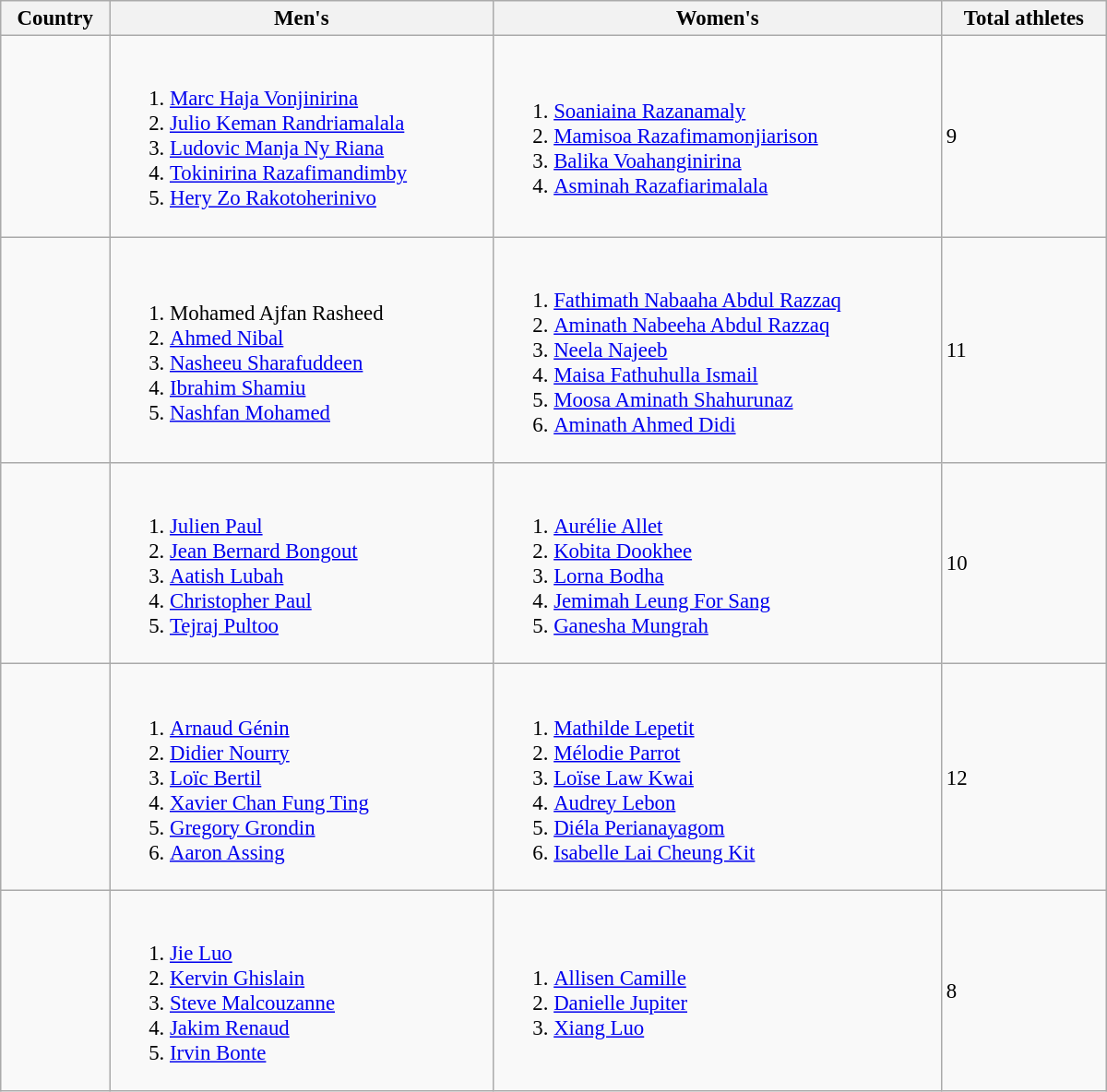<table class="wikitable" style="width:800px; font-size:95%;">
<tr>
<th align="left">Country</th>
<th align="left">Men's</th>
<th align="left">Women's</th>
<th align="center">Total athletes</th>
</tr>
<tr>
<td></td>
<td><br><ol><li><a href='#'>Marc Haja Vonjinirina</a></li><li><a href='#'>Julio Keman Randriamalala</a></li><li><a href='#'>Ludovic Manja Ny Riana</a></li><li><a href='#'>Tokinirina Razafimandimby</a></li><li><a href='#'>Hery Zo Rakotoherinivo</a></li></ol></td>
<td><br><ol><li><a href='#'>Soaniaina Razanamaly</a></li><li><a href='#'>Mamisoa Razafimamonjiarison</a></li><li><a href='#'>Balika Voahanginirina</a></li><li><a href='#'>Asminah Razafiarimalala</a></li></ol></td>
<td>9</td>
</tr>
<tr>
<td></td>
<td><br><ol><li>Mohamed Ajfan Rasheed</li><li><a href='#'>Ahmed Nibal</a></li><li><a href='#'>Nasheeu Sharafuddeen</a></li><li><a href='#'>Ibrahim Shamiu</a></li><li><a href='#'>Nashfan Mohamed</a></li></ol></td>
<td><br><ol><li><a href='#'>Fathimath Nabaaha Abdul Razzaq</a></li><li><a href='#'>Aminath Nabeeha Abdul Razzaq</a></li><li><a href='#'>Neela Najeeb</a></li><li><a href='#'>Maisa Fathuhulla Ismail</a></li><li><a href='#'>Moosa Aminath Shahurunaz</a></li><li><a href='#'>Aminath Ahmed Didi</a></li></ol></td>
<td>11</td>
</tr>
<tr>
<td></td>
<td><br><ol><li><a href='#'>Julien Paul</a></li><li><a href='#'>Jean Bernard Bongout</a></li><li><a href='#'>Aatish Lubah</a></li><li><a href='#'>Christopher Paul</a></li><li><a href='#'>Tejraj Pultoo</a></li></ol></td>
<td><br><ol><li><a href='#'>Aurélie Allet</a></li><li><a href='#'>Kobita Dookhee</a></li><li><a href='#'>Lorna Bodha</a></li><li><a href='#'>Jemimah Leung For Sang</a></li><li><a href='#'>Ganesha Mungrah</a></li></ol></td>
<td>10</td>
</tr>
<tr>
<td></td>
<td><br><ol><li><a href='#'>Arnaud Génin</a></li><li><a href='#'>Didier Nourry</a></li><li><a href='#'>Loïc Bertil</a></li><li><a href='#'>Xavier Chan Fung Ting</a></li><li><a href='#'>Gregory Grondin</a></li><li><a href='#'>Aaron Assing</a></li></ol></td>
<td><br><ol><li><a href='#'>Mathilde Lepetit</a></li><li><a href='#'>Mélodie Parrot</a></li><li><a href='#'>Loïse Law Kwai</a></li><li><a href='#'>Audrey Lebon</a></li><li><a href='#'>Diéla Perianayagom</a></li><li><a href='#'>Isabelle Lai Cheung Kit</a></li></ol></td>
<td>12</td>
</tr>
<tr>
<td></td>
<td><br><ol><li><a href='#'>Jie Luo</a></li><li><a href='#'>Kervin Ghislain</a></li><li><a href='#'>Steve Malcouzanne</a></li><li><a href='#'>Jakim Renaud</a></li><li><a href='#'>Irvin Bonte</a></li></ol></td>
<td><br><ol><li><a href='#'>Allisen Camille</a></li><li><a href='#'>Danielle Jupiter</a></li><li><a href='#'>Xiang Luo</a></li></ol></td>
<td>8</td>
</tr>
</table>
